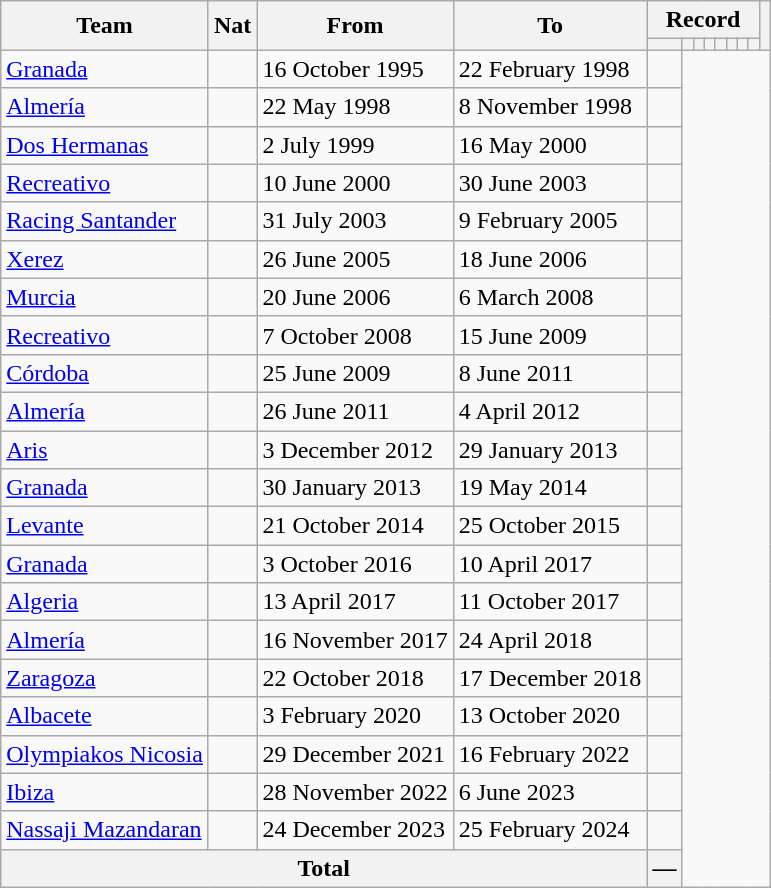<table class="wikitable" style="text-align: center">
<tr>
<th rowspan="2">Team</th>
<th rowspan="2">Nat</th>
<th rowspan="2">From</th>
<th rowspan="2">To</th>
<th colspan="8">Record</th>
<th rowspan=2></th>
</tr>
<tr>
<th></th>
<th></th>
<th></th>
<th></th>
<th></th>
<th></th>
<th></th>
<th></th>
</tr>
<tr>
<td align="left"><a href='#'>Granada</a></td>
<td></td>
<td align=left>16 October 1995</td>
<td align=left>22 February 1998<br></td>
<td></td>
</tr>
<tr>
<td align="left"><a href='#'>Almería</a></td>
<td></td>
<td align=left>22 May 1998</td>
<td align=left>8 November 1998<br></td>
<td></td>
</tr>
<tr>
<td align="left"><a href='#'>Dos Hermanas</a></td>
<td></td>
<td align=left>2 July 1999</td>
<td align=left>16 May 2000<br></td>
<td></td>
</tr>
<tr>
<td align="left"><a href='#'>Recreativo</a></td>
<td></td>
<td align=left>10 June 2000</td>
<td align=left>30 June 2003<br></td>
<td></td>
</tr>
<tr>
<td align="left"><a href='#'>Racing Santander</a></td>
<td></td>
<td align=left>31 July 2003</td>
<td align=left>9 February 2005<br></td>
<td></td>
</tr>
<tr>
<td align="left"><a href='#'>Xerez</a></td>
<td></td>
<td align=left>26 June 2005</td>
<td align=left>18 June 2006<br></td>
<td></td>
</tr>
<tr>
<td align="left"><a href='#'>Murcia</a></td>
<td></td>
<td align=left>20 June 2006</td>
<td align=left>6 March 2008<br></td>
<td></td>
</tr>
<tr>
<td align="left"><a href='#'>Recreativo</a></td>
<td></td>
<td align=left>7 October 2008</td>
<td align=left>15 June 2009<br></td>
<td></td>
</tr>
<tr>
<td align="left"><a href='#'>Córdoba</a></td>
<td></td>
<td align=left>25 June 2009</td>
<td align=left>8 June 2011<br></td>
<td></td>
</tr>
<tr>
<td align="left"><a href='#'>Almería</a></td>
<td></td>
<td align=left>26 June 2011</td>
<td align=left>4 April 2012<br></td>
<td></td>
</tr>
<tr>
<td align="left"><a href='#'>Aris</a></td>
<td></td>
<td align=left>3 December 2012</td>
<td align=left>29 January 2013<br></td>
<td></td>
</tr>
<tr>
<td align="left"><a href='#'>Granada</a></td>
<td></td>
<td align=left>30 January 2013</td>
<td align=left>19 May 2014<br></td>
<td></td>
</tr>
<tr>
<td align="left"><a href='#'>Levante</a></td>
<td></td>
<td align=left>21 October 2014</td>
<td align=left>25 October 2015<br></td>
<td></td>
</tr>
<tr>
<td align="left"><a href='#'>Granada</a></td>
<td></td>
<td align=left>3 October 2016</td>
<td align=left>10 April 2017<br></td>
<td></td>
</tr>
<tr>
<td align="left"><a href='#'>Algeria</a></td>
<td></td>
<td align=left>13 April 2017</td>
<td align=left>11 October 2017<br></td>
<td></td>
</tr>
<tr>
<td align="left"><a href='#'>Almería</a></td>
<td></td>
<td align=left>16 November 2017</td>
<td align=left>24 April 2018<br></td>
<td></td>
</tr>
<tr>
<td align="left"><a href='#'>Zaragoza</a></td>
<td></td>
<td align=left>22 October 2018</td>
<td align=left>17 December 2018<br></td>
<td></td>
</tr>
<tr>
<td align="left"><a href='#'>Albacete</a></td>
<td></td>
<td align=left>3 February 2020</td>
<td align=left>13 October 2020<br></td>
<td></td>
</tr>
<tr>
<td align="left"><a href='#'>Olympiakos Nicosia</a></td>
<td></td>
<td align=left>29 December 2021</td>
<td align=left>16 February 2022<br></td>
<td></td>
</tr>
<tr>
<td align="left"><a href='#'>Ibiza</a></td>
<td></td>
<td align=left>28 November 2022</td>
<td align=left>6 June 2023<br></td>
<td></td>
</tr>
<tr>
<td align="left"><a href='#'>Nassaji Mazandaran</a></td>
<td></td>
<td align=left>24 December 2023</td>
<td align=left>25 February 2024<br></td>
<td></td>
</tr>
<tr>
<th colspan="4">Total<br></th>
<th>—</th>
</tr>
</table>
